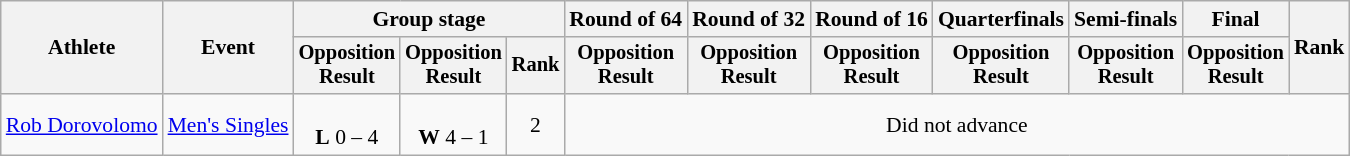<table class="wikitable" style="font-size:90%">
<tr>
<th rowspan=2>Athlete</th>
<th rowspan=2>Event</th>
<th colspan=3>Group stage</th>
<th>Round of 64</th>
<th>Round of 32</th>
<th>Round of 16</th>
<th>Quarterfinals</th>
<th>Semi-finals</th>
<th>Final</th>
<th rowspan=2>Rank</th>
</tr>
<tr style="font-size:95%">
<th>Opposition<br>Result</th>
<th>Opposition<br>Result</th>
<th>Rank</th>
<th>Opposition<br>Result</th>
<th>Opposition<br>Result</th>
<th>Opposition<br>Result</th>
<th>Opposition<br>Result</th>
<th>Opposition<br>Result</th>
<th>Opposition<br>Result</th>
</tr>
<tr align=center>
<td align=left><a href='#'>Rob Dorovolomo</a></td>
<td align=left><a href='#'>Men's Singles</a></td>
<td><br><strong>L</strong> 0 – 4</td>
<td><br><strong>W</strong> 4 – 1</td>
<td>2</td>
<td colspan=7>Did not advance</td>
</tr>
</table>
